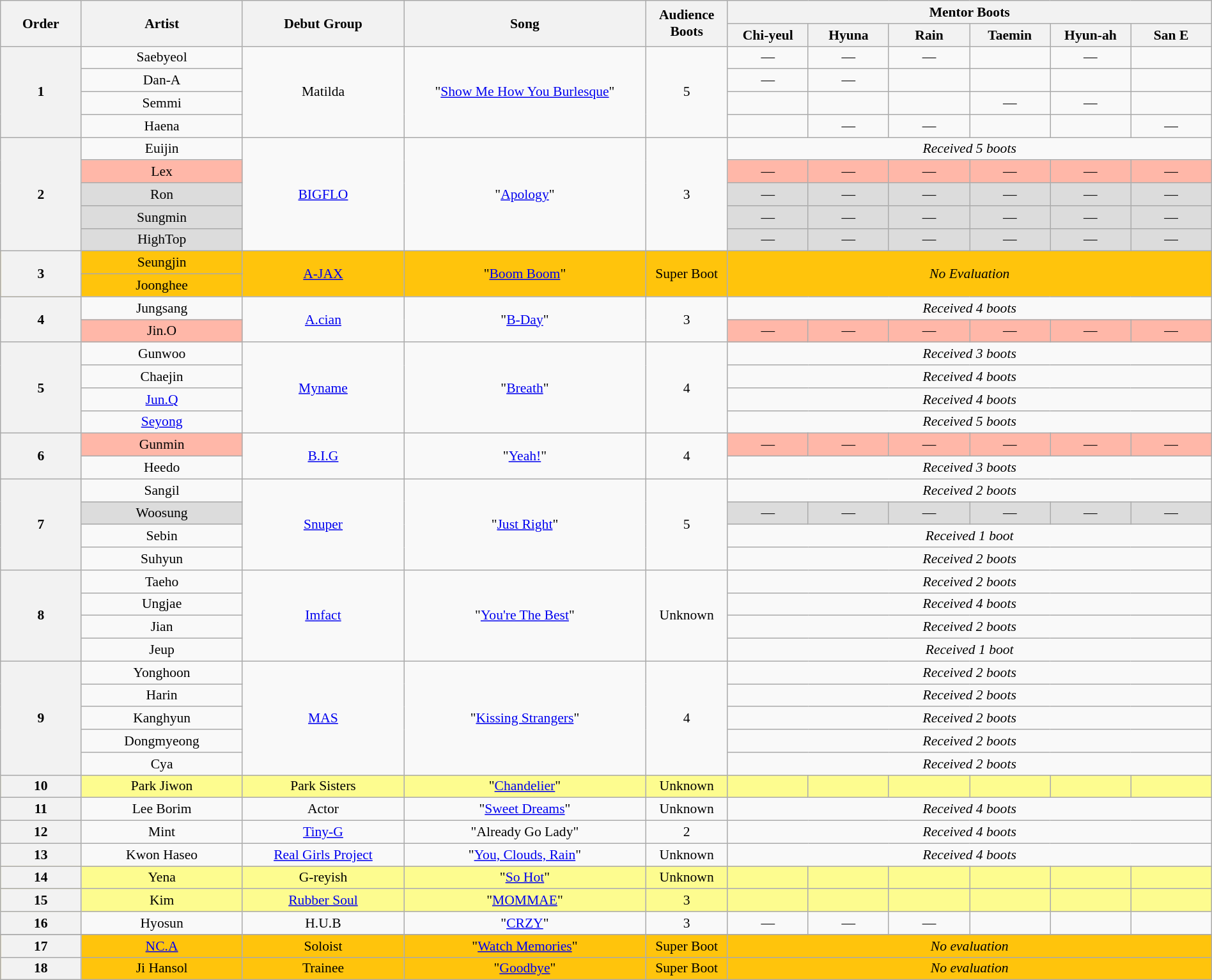<table class="wikitable" style="text-align:center; width:100%; font-size: 90%;">
<tr>
<th scope="col" rowspan="2" style="width:5%;">Order</th>
<th scope="col" rowspan="2" style="width:10%;">Artist</th>
<th scope="col" rowspan="2" style="width:10%;">Debut Group</th>
<th scope="col" rowspan="2" style="width:15%;">Song</th>
<th scope="col" rowspan="2" style="width:5%;">Audience Boots</th>
<th scope="col" colspan="6">Mentor Boots</th>
</tr>
<tr>
<th scope="col" style="width:5%;">Chi-yeul</th>
<th scope="col" style="width:5%;">Hyuna</th>
<th scope="col" style="width:5%;">Rain</th>
<th scope="col" style="width:5%;">Taemin</th>
<th scope="col" style="width:5%;">Hyun-ah</th>
<th scope="col" style="width:5%;">San E</th>
</tr>
<tr>
<th rowspan="4">1</th>
<td>Saebyeol</td>
<td rowspan="4">Matilda</td>
<td rowspan="4">"<a href='#'>Show Me How You Burlesque</a>"</td>
<td rowspan="4">5</td>
<td>—</td>
<td>—</td>
<td>—</td>
<td><strong></strong></td>
<td>—</td>
<td><strong></strong></td>
</tr>
<tr>
<td>Dan-A</td>
<td>—</td>
<td>—</td>
<td><strong></strong></td>
<td><strong></strong></td>
<td><strong></strong></td>
<td><strong></strong></td>
</tr>
<tr>
<td>Semmi</td>
<td><strong></strong></td>
<td><strong></strong></td>
<td><strong></strong></td>
<td>—</td>
<td>—</td>
<td><strong></strong></td>
</tr>
<tr>
<td>Haena</td>
<td><strong></strong></td>
<td>—</td>
<td>—</td>
<td><strong></strong></td>
<td><strong></strong></td>
<td>—</td>
</tr>
<tr>
<th rowspan="5">2</th>
<td>Euijin</td>
<td rowspan="5"><a href='#'>BIGFLO</a></td>
<td rowspan="5">"<a href='#'>Apology</a>"</td>
<td rowspan="5">3</td>
<td colspan="6"><em>Received 5 boots</em></td>
</tr>
<tr bgcolor=#FFB7A8>
<td>Lex</td>
<td>—</td>
<td>—</td>
<td>—</td>
<td>—</td>
<td>—</td>
<td>—</td>
</tr>
<tr bgcolor="#DCDCDC">
<td>Ron</td>
<td>—</td>
<td>—</td>
<td>—</td>
<td>—</td>
<td>—</td>
<td>—</td>
</tr>
<tr bgcolor="#DCDCDC">
<td>Sungmin</td>
<td>—</td>
<td>—</td>
<td>—</td>
<td>—</td>
<td>—</td>
<td>—</td>
</tr>
<tr bgcolor="#DCDCDC">
<td>HighTop</td>
<td>—</td>
<td>—</td>
<td>—</td>
<td>—</td>
<td>—</td>
<td>—</td>
</tr>
<tr bgcolor=#ffc40c>
<th rowspan="2">3</th>
<td>Seungjin</td>
<td rowspan="2"><a href='#'>A-JAX</a></td>
<td rowspan="2">"<a href='#'>Boom Boom</a>"</td>
<td rowspan="2">Super Boot</td>
<td colspan="6" rowspan="2"><em>No Evaluation</em></td>
</tr>
<tr bgcolor="#ffc40c">
<td>Joonghee</td>
</tr>
<tr>
<th rowspan="2">4</th>
<td>Jungsang</td>
<td rowspan="2"><a href='#'>A.cian</a></td>
<td rowspan="2">"<a href='#'>B-Day</a>"</td>
<td rowspan="2">3</td>
<td colspan="6"><em>Received 4 boots</em></td>
</tr>
<tr bgcolor=#FFB7A8>
<td>Jin.O</td>
<td>—</td>
<td>—</td>
<td>—</td>
<td>—</td>
<td>—</td>
<td>—</td>
</tr>
<tr>
<th rowspan="4">5</th>
<td>Gunwoo</td>
<td rowspan="4"><a href='#'>Myname</a></td>
<td rowspan="4">"<a href='#'>Breath</a>"</td>
<td rowspan="4">4</td>
<td colspan="6"><em>Received 3 boots</em></td>
</tr>
<tr>
<td>Chaejin</td>
<td colspan="6"><em>Received 4 boots</em></td>
</tr>
<tr>
<td><a href='#'>Jun.Q</a></td>
<td colspan="6"><em>Received 4 boots</em></td>
</tr>
<tr>
<td><a href='#'>Seyong</a></td>
<td colspan="6"><em>Received 5 boots</em></td>
</tr>
<tr>
<th rowspan="2">6</th>
<td style="background:#FFB7A8;">Gunmin</td>
<td rowspan="2"><a href='#'>B.I.G</a></td>
<td rowspan="2">"<a href='#'>Yeah!</a>"</td>
<td rowspan="2">4</td>
<td style="background:#FFB7A8;">—</td>
<td style="background:#FFB7A8;">—</td>
<td style="background:#FFB7A8;">—</td>
<td style="background:#FFB7A8;">—</td>
<td style="background:#FFB7A8;">—</td>
<td style="background:#FFB7A8;">—</td>
</tr>
<tr>
<td>Heedo</td>
<td colspan="6"><em>Received 3 boots</em></td>
</tr>
<tr>
<th rowspan="4">7</th>
<td>Sangil</td>
<td rowspan="4"><a href='#'>Snuper</a></td>
<td rowspan="4">"<a href='#'>Just Right</a>"</td>
<td rowspan="4">5</td>
<td colspan="6"><em>Received 2 boots</em></td>
</tr>
<tr bgcolor="#DCDCDC">
<td>Woosung</td>
<td>—</td>
<td>—</td>
<td>—</td>
<td>—</td>
<td>—</td>
<td>—</td>
</tr>
<tr>
<td>Sebin</td>
<td colspan="6"><em>Received 1 boot</em></td>
</tr>
<tr>
<td>Suhyun</td>
<td colspan="6"><em>Received 2 boots</em></td>
</tr>
<tr>
<th rowspan="4">8</th>
<td>Taeho</td>
<td rowspan="4"><a href='#'>Imfact</a></td>
<td rowspan="4">"<a href='#'>You're The Best</a>"</td>
<td rowspan="4">Unknown</td>
<td colspan="6"><em>Received 2 boots</em></td>
</tr>
<tr>
<td>Ungjae</td>
<td colspan="6"><em>Received 4 boots</em></td>
</tr>
<tr>
<td>Jian</td>
<td colspan="6"><em>Received 2 boots</em></td>
</tr>
<tr>
<td>Jeup</td>
<td colspan="6"><em>Received 1 boot</em></td>
</tr>
<tr>
<th rowspan="5">9</th>
<td>Yonghoon</td>
<td rowspan="5"><a href='#'>MAS</a></td>
<td rowspan="5">"<a href='#'>Kissing Strangers</a>"</td>
<td rowspan="5">4</td>
<td colspan="6"><em>Received 2 boots</em></td>
</tr>
<tr>
<td>Harin</td>
<td colspan="6"><em>Received 2 boots</em></td>
</tr>
<tr>
<td>Kanghyun</td>
<td colspan="6"><em>Received 2 boots</em></td>
</tr>
<tr>
<td>Dongmyeong</td>
<td colspan="6"><em>Received 2 boots</em></td>
</tr>
<tr>
<td>Cya</td>
<td colspan="6"><em>Received 2 boots</em></td>
</tr>
<tr bgcolor=#fdfc8f>
<th>10</th>
<td>Park Jiwon</td>
<td>Park Sisters</td>
<td>"<a href='#'>Chandelier</a>"</td>
<td>Unknown</td>
<td><strong></strong></td>
<td><strong></strong></td>
<td><strong></strong></td>
<td><strong></strong></td>
<td><strong></strong></td>
<td><strong></strong></td>
</tr>
<tr>
<th>11</th>
<td>Lee Borim</td>
<td>Actor</td>
<td>"<a href='#'>Sweet Dreams</a>"</td>
<td>Unknown</td>
<td colspan="6"><em>Received 4 boots</em></td>
</tr>
<tr>
<th>12</th>
<td>Mint</td>
<td><a href='#'>Tiny-G</a></td>
<td>"Already Go Lady"</td>
<td>2</td>
<td colspan="6"><em>Received 4 boots</em></td>
</tr>
<tr>
<th>13</th>
<td>Kwon Haseo</td>
<td><a href='#'>Real Girls Project</a></td>
<td>"<a href='#'>You, Clouds, Rain</a>"</td>
<td>Unknown</td>
<td colspan="6"><em>Received 4 boots</em></td>
</tr>
<tr bgcolor=#fdfc8f>
<th>14</th>
<td>Yena</td>
<td>G-reyish</td>
<td>"<a href='#'>So Hot</a>"</td>
<td>Unknown</td>
<td><strong></strong></td>
<td><strong></strong></td>
<td><strong></strong></td>
<td><strong></strong></td>
<td><strong></strong></td>
<td><strong></strong></td>
</tr>
<tr bgcolor="#fdfc8f">
<th>15</th>
<td>Kim</td>
<td><a href='#'>Rubber Soul</a></td>
<td>"<a href='#'>MOMMAE</a>"</td>
<td>3</td>
<td><strong></strong></td>
<td><strong></strong></td>
<td><strong></strong></td>
<td><strong></strong></td>
<td><strong></strong></td>
<td><strong></strong></td>
</tr>
<tr>
<th>16</th>
<td>Hyosun</td>
<td>H.U.B</td>
<td>"<a href='#'>CRZY</a>"</td>
<td>3</td>
<td>—</td>
<td>—</td>
<td>—</td>
<td><strong></strong></td>
<td><strong></strong></td>
<td><strong></strong></td>
</tr>
<tr>
</tr>
<tr bgcolor=#ffc40c>
<th>17</th>
<td><a href='#'>NC.A</a></td>
<td>Soloist</td>
<td>"<a href='#'>Watch Memories</a>"</td>
<td>Super Boot</td>
<td colspan="6"><em>No evaluation</em></td>
</tr>
<tr bgcolor=#ffc40c>
<th>18</th>
<td>Ji Hansol</td>
<td>Trainee</td>
<td>"<a href='#'>Goodbye</a>"</td>
<td>Super Boot</td>
<td colspan="6"><em>No evaluation</em></td>
</tr>
</table>
